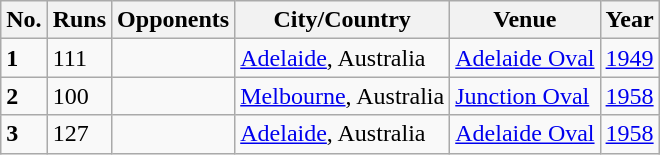<table class="wikitable">
<tr>
<th>No.</th>
<th>Runs</th>
<th>Opponents</th>
<th>City/Country</th>
<th>Venue</th>
<th>Year</th>
</tr>
<tr>
<td><strong>1</strong></td>
<td>111</td>
<td></td>
<td><a href='#'>Adelaide</a>, Australia</td>
<td><a href='#'>Adelaide Oval</a></td>
<td><a href='#'>1949</a></td>
</tr>
<tr>
<td><strong>2</strong></td>
<td>100</td>
<td></td>
<td><a href='#'>Melbourne</a>, Australia</td>
<td><a href='#'>Junction Oval</a></td>
<td><a href='#'>1958</a></td>
</tr>
<tr>
<td><strong>3</strong></td>
<td>127</td>
<td></td>
<td><a href='#'>Adelaide</a>, Australia</td>
<td><a href='#'>Adelaide Oval</a></td>
<td><a href='#'>1958</a></td>
</tr>
</table>
